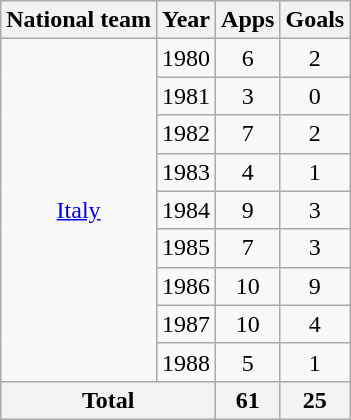<table class="wikitable" style="text-align:center">
<tr>
<th>National team</th>
<th>Year</th>
<th>Apps</th>
<th>Goals</th>
</tr>
<tr>
<td rowspan="9"><a href='#'>Italy</a></td>
<td>1980</td>
<td>6</td>
<td>2</td>
</tr>
<tr>
<td>1981</td>
<td>3</td>
<td>0</td>
</tr>
<tr>
<td>1982</td>
<td>7</td>
<td>2</td>
</tr>
<tr>
<td>1983</td>
<td>4</td>
<td>1</td>
</tr>
<tr>
<td>1984</td>
<td>9</td>
<td>3</td>
</tr>
<tr>
<td>1985</td>
<td>7</td>
<td>3</td>
</tr>
<tr>
<td>1986</td>
<td>10</td>
<td>9</td>
</tr>
<tr>
<td>1987</td>
<td>10</td>
<td>4</td>
</tr>
<tr>
<td>1988</td>
<td>5</td>
<td>1</td>
</tr>
<tr>
<th colspan="2">Total</th>
<th>61</th>
<th>25</th>
</tr>
</table>
